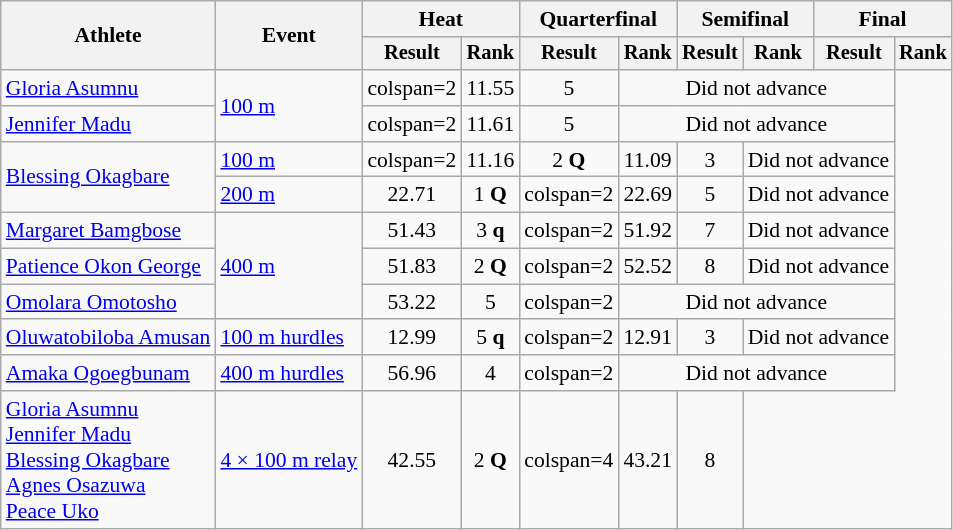<table class="wikitable" style="font-size:90%">
<tr>
<th rowspan="2">Athlete</th>
<th rowspan="2">Event</th>
<th colspan="2">Heat</th>
<th colspan="2">Quarterfinal</th>
<th colspan="2">Semifinal</th>
<th colspan="2">Final</th>
</tr>
<tr style="font-size:95%">
<th>Result</th>
<th>Rank</th>
<th>Result</th>
<th>Rank</th>
<th>Result</th>
<th>Rank</th>
<th>Result</th>
<th>Rank</th>
</tr>
<tr align=center>
<td align=left><a href='#'>Gloria Asumnu</a></td>
<td align=left rowspan=2><a href='#'>100 m</a></td>
<td>colspan=2 </td>
<td>11.55</td>
<td>5</td>
<td colspan=4>Did not advance</td>
</tr>
<tr align=center>
<td align=left><a href='#'>Jennifer Madu</a></td>
<td>colspan=2 </td>
<td>11.61</td>
<td>5</td>
<td colspan=4>Did not advance</td>
</tr>
<tr align=center>
<td align=left rowspan=2><a href='#'>Blessing Okagbare</a></td>
<td align=left><a href='#'>100 m</a></td>
<td>colspan=2 </td>
<td>11.16</td>
<td>2 <strong>Q</strong></td>
<td>11.09</td>
<td>3</td>
<td colspan=2>Did not advance</td>
</tr>
<tr align=center>
<td align=left><a href='#'>200 m</a></td>
<td>22.71</td>
<td>1 <strong>Q</strong></td>
<td>colspan=2 </td>
<td>22.69</td>
<td>5</td>
<td colspan=2>Did not advance</td>
</tr>
<tr align=center>
<td align=left><a href='#'>Margaret Bamgbose</a></td>
<td align=left rowspan=3><a href='#'>400 m</a></td>
<td>51.43</td>
<td>3 <strong>q</strong></td>
<td>colspan=2 </td>
<td>51.92</td>
<td>7</td>
<td colspan=2>Did not advance</td>
</tr>
<tr align=center>
<td align=left><a href='#'>Patience Okon George</a></td>
<td>51.83</td>
<td>2 <strong>Q</strong></td>
<td>colspan=2 </td>
<td>52.52</td>
<td>8</td>
<td colspan=2>Did not advance</td>
</tr>
<tr align=center>
<td align=left><a href='#'>Omolara Omotosho</a></td>
<td>53.22</td>
<td>5</td>
<td>colspan=2 </td>
<td colspan=4>Did not advance</td>
</tr>
<tr align=center>
<td align=left><a href='#'>Oluwatobiloba Amusan</a></td>
<td align=left><a href='#'>100 m hurdles</a></td>
<td>12.99</td>
<td>5 <strong>q</strong></td>
<td>colspan=2 </td>
<td>12.91</td>
<td>3</td>
<td colspan=2>Did not advance</td>
</tr>
<tr align=center>
<td align=left><a href='#'>Amaka Ogoegbunam</a></td>
<td align=left><a href='#'>400 m hurdles</a></td>
<td>56.96</td>
<td>4</td>
<td>colspan=2 </td>
<td colspan=4>Did not advance</td>
</tr>
<tr align=center>
<td align=left><a href='#'>Gloria Asumnu</a><br><a href='#'>Jennifer Madu</a><br><a href='#'>Blessing Okagbare</a><br><a href='#'>Agnes Osazuwa</a><br><a href='#'>Peace Uko</a></td>
<td align=left><a href='#'>4 × 100 m relay</a></td>
<td>42.55</td>
<td>2 <strong>Q</strong></td>
<td>colspan=4 </td>
<td>43.21</td>
<td>8</td>
</tr>
</table>
